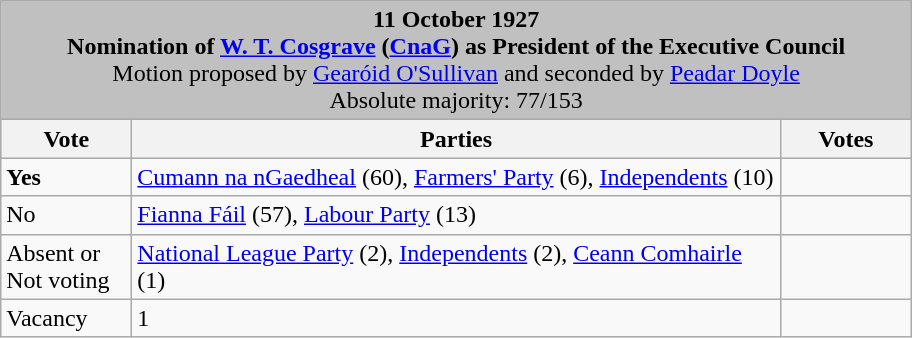<table class="wikitable">
<tr>
<td colspan="3" bgcolor="#C0C0C0" align=center><strong>11 October 1927<br>Nomination of <a href='#'>W. T. Cosgrave</a> (<a href='#'>CnaG</a>) as President of the Executive Council</strong><br>Motion proposed by <a href='#'>Gearóid O'Sullivan</a> and seconded by <a href='#'>Peadar Doyle</a><br>Absolute majority: 77/153</td>
</tr>
<tr bgcolor="#D8D8D8">
<th width=80px>Vote</th>
<th width=425px>Parties</th>
<th width=80px align="center">Votes</th>
</tr>
<tr>
<td> <strong>Yes</strong></td>
<td><a href='#'>Cumann na nGaedheal</a> (60), <a href='#'>Farmers' Party</a> (6), <a href='#'>Independents</a> (10)</td>
<td></td>
</tr>
<tr>
<td>No</td>
<td><a href='#'>Fianna Fáil</a> (57), <a href='#'>Labour Party</a> (13)</td>
<td></td>
</tr>
<tr>
<td>Absent or<br>Not voting</td>
<td><a href='#'>National League Party</a> (2), <a href='#'>Independents</a> (2), <a href='#'>Ceann Comhairle</a> (1)</td>
<td></td>
</tr>
<tr>
<td>Vacancy</td>
<td>1</td>
<td></td>
</tr>
</table>
